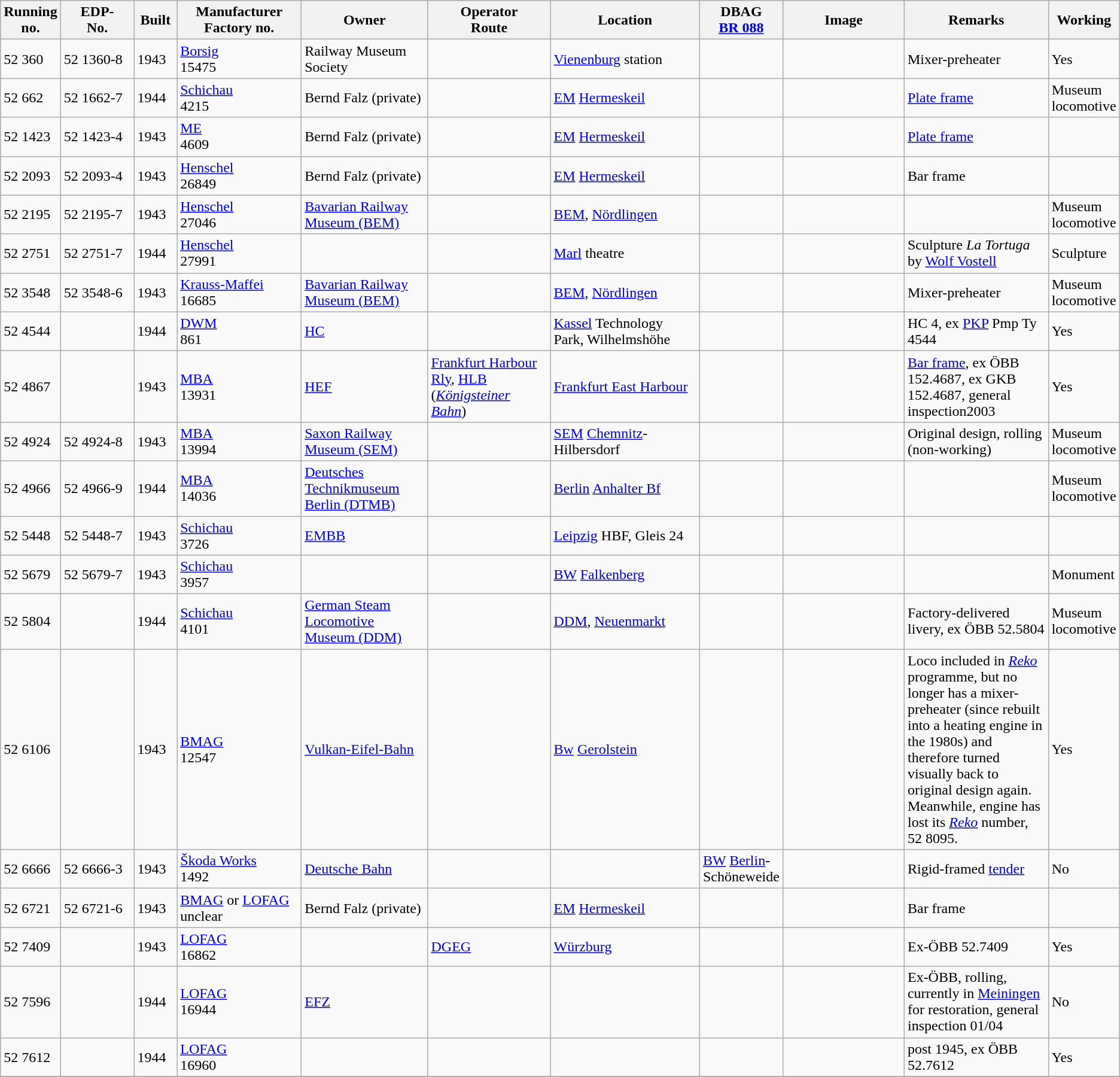<table class="wikitable" style="width="100%"; border:solid 1px #AAAAAA; background:#e3e3e3;">
<tr>
<th width="5%">Running<br>no.</th>
<th width="7%">EDP-<br>No.</th>
<th width="4%">Built</th>
<th width="12%">Manufacturer<br>Factory no.</th>
<th width="12%">Owner</th>
<th width="12%">Operator<br>Route</th>
<th width="15%">Location</th>
<th width="6%">DBAG<br><a href='#'>BR 088</a></th>
<th width="13%">Image</th>
<th width="20%">Remarks</th>
<th width="8%">Working</th>
</tr>
<tr>
<td>52 360</td>
<td>52 1360-8</td>
<td>1943</td>
<td><a href='#'>Borsig</a><br>15475</td>
<td>Railway Museum Society</td>
<td></td>
<td><a href='#'>Vienenburg</a> station</td>
<td></td>
<td></td>
<td>Mixer-preheater</td>
<td>Yes</td>
</tr>
<tr>
<td>52 662</td>
<td>52 1662-7</td>
<td>1944</td>
<td><a href='#'>Schichau</a><br>4215</td>
<td>Bernd Falz (private)</td>
<td></td>
<td><a href='#'>EM</a> <a href='#'>Hermeskeil</a></td>
<td></td>
<td></td>
<td><a href='#'>Plate frame</a></td>
<td>Museum locomotive</td>
</tr>
<tr>
<td>52 1423</td>
<td>52 1423-4</td>
<td>1943</td>
<td><a href='#'>ME</a><br>4609</td>
<td>Bernd Falz (private)</td>
<td></td>
<td><a href='#'>EM</a> <a href='#'>Hermeskeil</a></td>
<td></td>
<td></td>
<td><a href='#'>Plate frame</a></td>
<td></td>
</tr>
<tr>
<td>52 2093</td>
<td>52 2093-4</td>
<td>1943</td>
<td><a href='#'>Henschel</a><br>26849</td>
<td>Bernd Falz (private)</td>
<td></td>
<td><a href='#'>EM</a> <a href='#'>Hermeskeil</a></td>
<td></td>
<td></td>
<td>Bar frame</td>
<td></td>
</tr>
<tr>
<td>52 2195</td>
<td>52 2195-7</td>
<td>1943</td>
<td><a href='#'>Henschel</a><br>27046</td>
<td><a href='#'> Bavarian Railway Museum (BEM)</a></td>
<td></td>
<td><a href='#'>BEM</a>, <a href='#'>Nördlingen</a></td>
<td></td>
<td></td>
<td></td>
<td>Museum locomotive</td>
</tr>
<tr>
<td>52 2751</td>
<td>52 2751-7</td>
<td>1944</td>
<td><a href='#'>Henschel</a><br>27991</td>
<td></td>
<td></td>
<td><a href='#'>Marl</a> theatre</td>
<td></td>
<td></td>
<td>Sculpture <em>La Tortuga</em> by <a href='#'>Wolf Vostell</a></td>
<td>Sculpture</td>
</tr>
<tr>
<td>52 3548</td>
<td>52 3548-6</td>
<td>1943</td>
<td><a href='#'>Krauss-Maffei</a><br>16685</td>
<td><a href='#'> Bavarian Railway Museum (BEM)</a></td>
<td></td>
<td><a href='#'>BEM</a>, <a href='#'>Nördlingen</a></td>
<td></td>
<td></td>
<td>Mixer-preheater</td>
<td>Museum locomotive</td>
</tr>
<tr>
<td>52 4544</td>
<td></td>
<td>1944</td>
<td><a href='#'>DWM</a><br>861</td>
<td><a href='#'>HC</a></td>
<td></td>
<td><a href='#'>Kassel</a> Technology Park, Wilhelmshöhe</td>
<td></td>
<td></td>
<td>HC 4, ex <a href='#'>PKP</a> Pmp Ty 4544</td>
<td>Yes</td>
</tr>
<tr>
<td>52 4867</td>
<td></td>
<td>1943</td>
<td><a href='#'>MBA</a><br>13931</td>
<td><a href='#'>HEF</a></td>
<td><a href='#'>Frankfurt Harbour Rly</a>, <a href='#'>HLB</a> (<em><a href='#'>Königsteiner Bahn</a></em>)</td>
<td><a href='#'>Frankfurt East Harbour</a></td>
<td></td>
<td></td>
<td><a href='#'>Bar frame</a>, ex ÖBB 152.4687, ex GKB 152.4687, general inspection2003</td>
<td>Yes</td>
</tr>
<tr>
<td>52 4924</td>
<td>52 4924-8</td>
<td>1943</td>
<td><a href='#'>MBA</a><br>13994</td>
<td><a href='#'> Saxon Railway Museum (SEM)</a></td>
<td></td>
<td><a href='#'>SEM</a> <a href='#'>Chemnitz</a>-Hilbersdorf</td>
<td></td>
<td></td>
<td>Original design, rolling (non-working)</td>
<td>Museum locomotive</td>
</tr>
<tr>
<td>52 4966</td>
<td>52 4966-9</td>
<td>1944</td>
<td><a href='#'>MBA</a><br>14036</td>
<td><a href='#'> Deutsches Technikmuseum Berlin (DTMB)</a></td>
<td></td>
<td><a href='#'>Berlin</a> <a href='#'>Anhalter Bf</a></td>
<td></td>
<td></td>
<td></td>
<td>Museum locomotive</td>
</tr>
<tr>
<td>52 5448</td>
<td>52 5448-7</td>
<td>1943</td>
<td><a href='#'>Schichau</a><br>3726</td>
<td><a href='#'>EMBB</a></td>
<td></td>
<td><a href='#'>Leipzig</a> HBF, Gleis 24</td>
<td></td>
<td></td>
<td></td>
<td></td>
</tr>
<tr>
<td>52 5679</td>
<td>52 5679-7</td>
<td>1943</td>
<td><a href='#'>Schichau</a><br>3957</td>
<td></td>
<td></td>
<td><a href='#'>BW</a> <a href='#'>Falkenberg</a></td>
<td></td>
<td></td>
<td></td>
<td>Monument</td>
</tr>
<tr>
<td>52 5804</td>
<td></td>
<td>1944</td>
<td><a href='#'>Schichau</a><br>4101</td>
<td><a href='#'> German Steam Locomotive Museum (DDM)</a></td>
<td></td>
<td><a href='#'>DDM</a>, <a href='#'>Neuenmarkt</a></td>
<td></td>
<td></td>
<td>Factory-delivered livery, ex ÖBB 52.5804</td>
<td>Museum locomotive</td>
</tr>
<tr>
<td>52 6106</td>
<td></td>
<td>1943</td>
<td><a href='#'>BMAG</a><br>12547</td>
<td><a href='#'>Vulkan-Eifel-Bahn</a></td>
<td></td>
<td><a href='#'>Bw</a> <a href='#'>Gerolstein</a></td>
<td></td>
<td></td>
<td>Loco included in <em><a href='#'>Reko</a></em> programme, but no longer has a mixer-preheater (since rebuilt into a heating engine in the 1980s) and therefore turned visually back to original design again. Meanwhile, engine has lost its <em><a href='#'>Reko</a></em> number, 52 8095.</td>
<td>Yes</td>
</tr>
<tr>
<td>52 6666</td>
<td>52 6666-3</td>
<td>1943</td>
<td><a href='#'>Škoda Works</a><br>1492</td>
<td><a href='#'>Deutsche Bahn</a></td>
<td></td>
<td></td>
<td><a href='#'>BW</a> <a href='#'>Berlin</a>-Schöneweide</td>
<td></td>
<td>Rigid-framed <a href='#'>tender</a></td>
<td>No</td>
</tr>
<tr>
<td>52 6721</td>
<td>52 6721-6</td>
<td>1943</td>
<td><a href='#'>BMAG</a> or <a href='#'>LOFAG</a> unclear<br></td>
<td>Bernd Falz (private)</td>
<td></td>
<td><a href='#'>EM</a> <a href='#'>Hermeskeil</a></td>
<td></td>
<td></td>
<td>Bar frame</td>
<td></td>
</tr>
<tr>
<td>52 7409</td>
<td></td>
<td>1943</td>
<td><a href='#'>LOFAG</a><br>16862</td>
<td></td>
<td><a href='#'>DGEG</a></td>
<td><a href='#'>Würzburg</a></td>
<td></td>
<td></td>
<td>Ex-ÖBB 52.7409</td>
<td>Yes</td>
</tr>
<tr>
<td>52 7596</td>
<td></td>
<td>1944</td>
<td><a href='#'>LOFAG</a><br>16944</td>
<td><a href='#'>EFZ</a></td>
<td></td>
<td></td>
<td></td>
<td></td>
<td>Ex-ÖBB, rolling, currently in <a href='#'>Meiningen</a> for restoration, general inspection 01/04</td>
<td>No</td>
</tr>
<tr>
<td>52 7612</td>
<td></td>
<td>1944</td>
<td><a href='#'>LOFAG</a><br>16960</td>
<td></td>
<td></td>
<td></td>
<td></td>
<td></td>
<td>post 1945, ex ÖBB 52.7612</td>
<td>Yes</td>
</tr>
<tr>
</tr>
</table>
